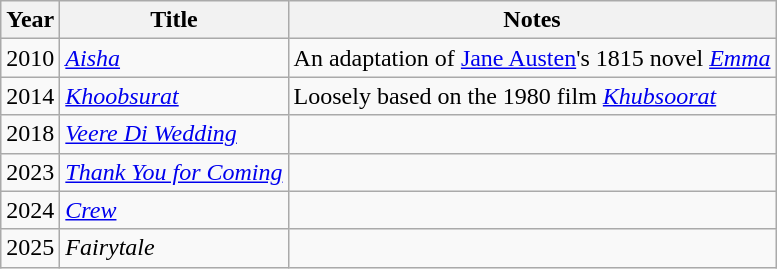<table class=wikitable>
<tr>
<th>Year</th>
<th>Title</th>
<th>Notes</th>
</tr>
<tr>
<td>2010</td>
<td><em><a href='#'>Aisha</a></em></td>
<td>An adaptation of <a href='#'>Jane Austen</a>'s 1815 novel <em><a href='#'>Emma</a></em></td>
</tr>
<tr>
<td>2014</td>
<td><em><a href='#'>Khoobsurat</a></em></td>
<td>Loosely based on the 1980 film <em><a href='#'>Khubsoorat</a></em></td>
</tr>
<tr>
<td>2018</td>
<td><em><a href='#'>Veere Di Wedding</a></em></td>
<td></td>
</tr>
<tr>
<td>2023</td>
<td><em><a href='#'>Thank You for Coming</a></em></td>
<td></td>
</tr>
<tr>
<td>2024</td>
<td><em><a href='#'>Crew</a></em></td>
<td></td>
</tr>
<tr>
<td>2025</td>
<td><em>Fairytale</em></td>
<td></td>
</tr>
</table>
